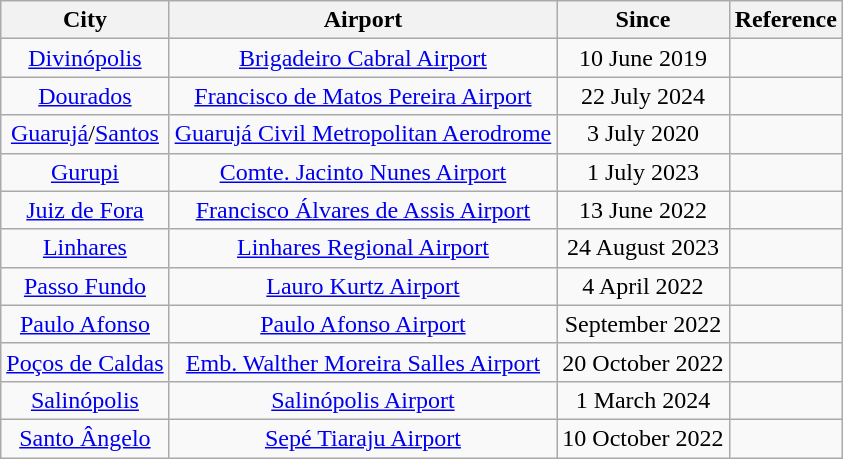<table class="wikitable">
<tr>
<th>City</th>
<th style="text-align:center;">Airport</th>
<th>Since</th>
<th>Reference</th>
</tr>
<tr style="text-align:center;">
<td><a href='#'>Divinópolis</a></td>
<td style="text-align:center;"><a href='#'>Brigadeiro Cabral Airport</a></td>
<td>10 June 2019</td>
<td></td>
</tr>
<tr style="text-align:center;">
<td><a href='#'>Dourados</a></td>
<td style="text-align:center;"><a href='#'>Francisco de Matos Pereira Airport</a></td>
<td>22 July 2024</td>
<td></td>
</tr>
<tr style="text-align:center;">
<td><a href='#'>Guarujá</a>/<a href='#'>Santos</a></td>
<td style="text-align:center;"><a href='#'>Guarujá Civil Metropolitan Aerodrome</a></td>
<td>3 July 2020</td>
<td></td>
</tr>
<tr style="text-align:center;">
<td><a href='#'>Gurupi</a></td>
<td style="text-align:center;"><a href='#'>Comte. Jacinto Nunes Airport</a></td>
<td>1 July 2023</td>
<td></td>
</tr>
<tr style="text-align:center;">
<td><a href='#'>Juiz de Fora</a></td>
<td style="text-align:center;"><a href='#'>Francisco Álvares de Assis Airport</a></td>
<td>13 June 2022</td>
<td></td>
</tr>
<tr style="text-align:center;">
<td><a href='#'>Linhares</a></td>
<td style="text-align:center;"><a href='#'>Linhares Regional Airport</a></td>
<td>24 August 2023</td>
<td></td>
</tr>
<tr style="text-align:center;">
<td><a href='#'>Passo Fundo</a></td>
<td style="text-align:center;"><a href='#'>Lauro Kurtz Airport</a></td>
<td>4 April 2022</td>
<td></td>
</tr>
<tr style="text-align:center;">
<td><a href='#'>Paulo Afonso</a></td>
<td style="text-align:center;"><a href='#'>Paulo Afonso Airport</a></td>
<td>September 2022</td>
<td></td>
</tr>
<tr style="text-align:center;">
<td><a href='#'>Poços de Caldas</a></td>
<td style="text-align:center;"><a href='#'>Emb. Walther Moreira Salles Airport</a></td>
<td>20 October 2022</td>
<td></td>
</tr>
<tr style="text-align:center;">
<td><a href='#'>Salinópolis</a></td>
<td style="text-align:center;"><a href='#'>Salinópolis Airport</a></td>
<td>1 March 2024</td>
<td></td>
</tr>
<tr style="text-align:center;">
<td><a href='#'>Santo Ângelo</a></td>
<td style="text-align:center;"><a href='#'>Sepé Tiaraju Airport</a></td>
<td>10 October 2022</td>
<td></td>
</tr>
</table>
